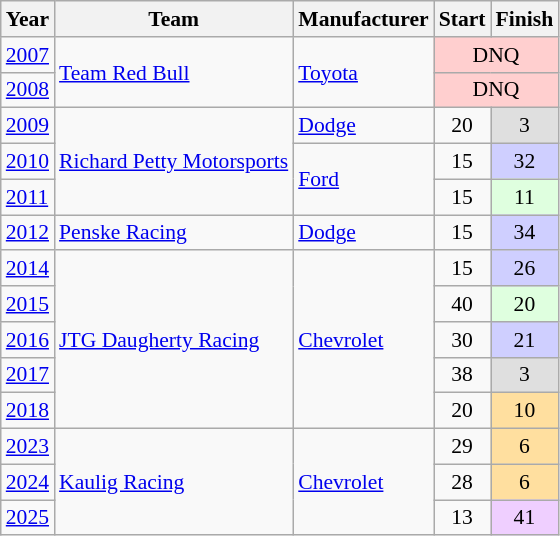<table class="wikitable" style="font-size: 90%;">
<tr>
<th>Year</th>
<th>Team</th>
<th>Manufacturer</th>
<th>Start</th>
<th>Finish</th>
</tr>
<tr>
<td><a href='#'>2007</a></td>
<td rowspan=2><a href='#'>Team Red Bull</a></td>
<td rowspan=2><a href='#'>Toyota</a></td>
<td align=center colspan=2 style="background:#FFCFCF;">DNQ</td>
</tr>
<tr>
<td><a href='#'>2008</a></td>
<td align=center colspan=2 style="background:#FFCFCF;">DNQ</td>
</tr>
<tr>
<td><a href='#'>2009</a></td>
<td rowspan=3><a href='#'>Richard Petty Motorsports</a></td>
<td><a href='#'>Dodge</a></td>
<td align=center>20</td>
<td align=center style="background:#DFDFDF;">3</td>
</tr>
<tr>
<td><a href='#'>2010</a></td>
<td rowspan=2><a href='#'>Ford</a></td>
<td align=center>15</td>
<td align=center style="background:#CFCFFF;">32</td>
</tr>
<tr>
<td><a href='#'>2011</a></td>
<td align=center>15</td>
<td align=center style="background:#DFFFDF;">11</td>
</tr>
<tr>
<td><a href='#'>2012</a></td>
<td><a href='#'>Penske Racing</a></td>
<td><a href='#'>Dodge</a></td>
<td align=center>15</td>
<td align=center style="background:#CFCFFF;">34</td>
</tr>
<tr>
<td><a href='#'>2014</a></td>
<td rowspan=5><a href='#'>JTG Daugherty Racing</a></td>
<td rowspan=5><a href='#'>Chevrolet</a></td>
<td align=center>15</td>
<td align=center style="background:#CFCFFF;">26</td>
</tr>
<tr>
<td><a href='#'>2015</a></td>
<td align=center>40</td>
<td align=center style="background:#DFFFDF;">20</td>
</tr>
<tr>
<td><a href='#'>2016</a></td>
<td align=center>30</td>
<td align=center style="background:#CFCFFF;">21</td>
</tr>
<tr>
<td><a href='#'>2017</a></td>
<td align=center>38</td>
<td align=center style="background:#DFDFDF;">3</td>
</tr>
<tr>
<td><a href='#'>2018</a></td>
<td align=center>20</td>
<td align=center style="background:#FFDF9F;">10</td>
</tr>
<tr>
<td><a href='#'>2023</a></td>
<td rowspan=3><a href='#'>Kaulig Racing</a></td>
<td rowspan=3><a href='#'>Chevrolet</a></td>
<td align=center>29</td>
<td align=center style="background:#FFDF9F;">6</td>
</tr>
<tr>
<td><a href='#'>2024</a></td>
<td align=center>28</td>
<td align=center style="background:#FFDF9F;">6</td>
</tr>
<tr>
<td><a href='#'>2025</a></td>
<td align=center>13</td>
<td align=center style="background:#EFCFFF;">41</td>
</tr>
</table>
